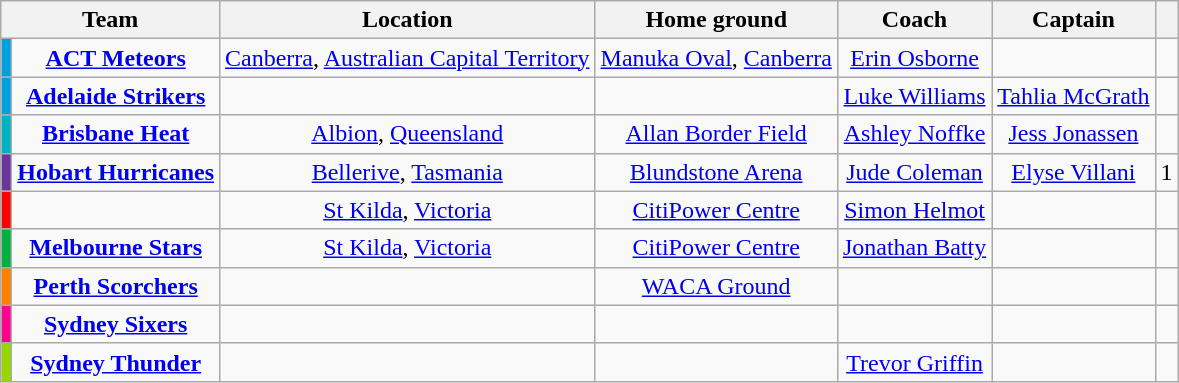<table class="wikitable" style="font-size:100%;">
<tr>
<th colspan="2" style="width: auto;">Team</th>
<th style="width: auto;">Location</th>
<th style="width: auto; align=center">Home ground</th>
<th style="width: auto;">Coach</th>
<th style="width: auto;">Captain</th>
<th style="width: auto;"></th>
</tr>
<tr align="center">
<td style="background:#009FDF;"></td>
<td><strong><a href='#'>ACT Meteors</a></strong></td>
<td><a href='#'>Canberra</a>, <a href='#'>Australian Capital Territory</a></td>
<td><a href='#'>Manuka Oval</a>, <a href='#'>Canberra</a></td>
<td><a href='#'>Erin Osborne</a></td>
<td></td>
<td></td>
</tr>
<tr align="center">
<td style="background:#009FDF;"></td>
<td><strong><a href='#'>Adelaide Strikers</a></strong></td>
<td></td>
<td></td>
<td><a href='#'>Luke Williams</a></td>
<td><a href='#'>Tahlia McGrath</a></td>
<td></td>
</tr>
<tr align="center">
<td style="background:#00B3C4;"></td>
<td><strong><a href='#'>Brisbane Heat</a></strong></td>
<td><a href='#'>Albion</a>, <a href='#'>Queensland</a></td>
<td><a href='#'>Allan Border Field</a></td>
<td><a href='#'>Ashley Noffke</a></td>
<td><a href='#'>Jess Jonassen</a></td>
<td></td>
</tr>
<tr align="center">
<td style="background:#69359C;"></td>
<td><strong><a href='#'>Hobart Hurricanes</a></strong></td>
<td><a href='#'>Bellerive</a>, <a href='#'>Tasmania</a></td>
<td><a href='#'>Blundstone Arena</a></td>
<td><a href='#'>Jude Coleman</a></td>
<td><a href='#'>Elyse Villani</a></td>
<td>1</td>
</tr>
<tr align="center">
<td style="background:red;"></td>
<td></td>
<td><a href='#'>St Kilda</a>, <a href='#'>Victoria</a></td>
<td><a href='#'>CitiPower Centre</a></td>
<td><a href='#'>Simon Helmot</a></td>
<td></td>
<td></td>
</tr>
<tr align="center">
<td style="background:#00B13F;"></td>
<td><strong><a href='#'>Melbourne Stars</a></strong></td>
<td><a href='#'>St Kilda</a>, <a href='#'>Victoria</a></td>
<td><a href='#'>CitiPower Centre</a></td>
<td><a href='#'>Jonathan Batty</a></td>
<td></td>
<td></td>
</tr>
<tr align="center">
<td style="background:#ff8000;"></td>
<td><strong><a href='#'>Perth Scorchers</a></strong></td>
<td></td>
<td><a href='#'>WACA Ground</a></td>
<td></td>
<td></td>
<td></td>
</tr>
<tr align="center">
<td style="background:#FF0090;"></td>
<td><strong><a href='#'>Sydney Sixers</a></strong></td>
<td></td>
<td></td>
<td></td>
<td></td>
<td></td>
</tr>
<tr align="center">
<td style="background:#96D701;"></td>
<td><strong><a href='#'>Sydney Thunder</a></strong></td>
<td></td>
<td></td>
<td><a href='#'>Trevor Griffin</a></td>
<td></td>
<td></td>
</tr>
</table>
